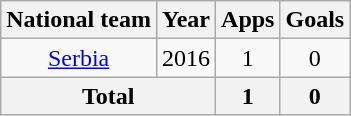<table class="wikitable" style="text-align:center">
<tr>
<th>National team</th>
<th>Year</th>
<th>Apps</th>
<th>Goals</th>
</tr>
<tr>
<td rowspan="1"><a href='#'>Serbia</a></td>
<td>2016</td>
<td>1</td>
<td>0</td>
</tr>
<tr>
<th colspan="2">Total</th>
<th>1</th>
<th>0</th>
</tr>
</table>
